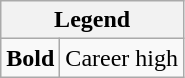<table class="wikitable mw-collapsible mw-collapsed">
<tr>
<th colspan="2">Legend</th>
</tr>
<tr>
<td><strong>Bold</strong></td>
<td>Career high</td>
</tr>
</table>
